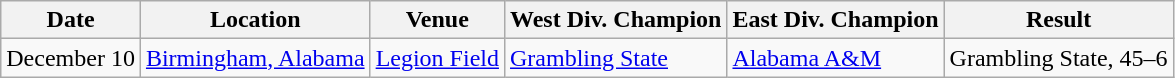<table class="wikitable">
<tr>
<th>Date</th>
<th>Location</th>
<th>Venue</th>
<th>West Div. Champion</th>
<th>East Div. Champion</th>
<th>Result</th>
</tr>
<tr>
<td>December 10</td>
<td><a href='#'>Birmingham, Alabama</a></td>
<td><a href='#'>Legion Field</a></td>
<td><a href='#'>Grambling State</a></td>
<td><a href='#'>Alabama A&M</a></td>
<td>Grambling State, 45–6</td>
</tr>
</table>
